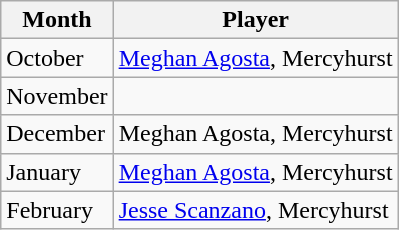<table class="wikitable">
<tr>
<th>Month</th>
<th>Player</th>
</tr>
<tr>
<td>October</td>
<td><a href='#'>Meghan Agosta</a>, Mercyhurst</td>
</tr>
<tr>
<td>November</td>
<td></td>
</tr>
<tr>
<td>December</td>
<td>Meghan Agosta, Mercyhurst</td>
</tr>
<tr>
<td>January</td>
<td><a href='#'>Meghan Agosta</a>, Mercyhurst</td>
</tr>
<tr>
<td>February</td>
<td><a href='#'>Jesse Scanzano</a>, Mercyhurst</td>
</tr>
</table>
